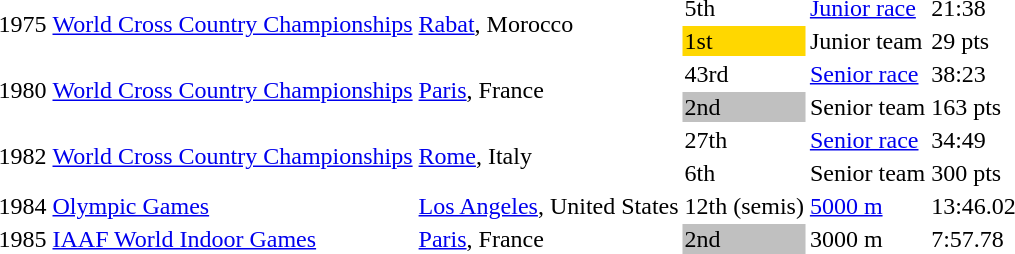<table>
<tr>
<td rowspan=2>1975</td>
<td rowspan=2><a href='#'>World Cross Country Championships</a></td>
<td rowspan=2><a href='#'>Rabat</a>, Morocco</td>
<td>5th</td>
<td><a href='#'>Junior race</a></td>
<td>21:38</td>
</tr>
<tr>
<td bgcolor=gold>1st</td>
<td>Junior team</td>
<td>29 pts</td>
</tr>
<tr>
<td rowspan=2>1980</td>
<td rowspan=2><a href='#'>World Cross Country Championships</a></td>
<td rowspan=2><a href='#'>Paris</a>, France</td>
<td>43rd</td>
<td><a href='#'>Senior race</a></td>
<td>38:23</td>
</tr>
<tr>
<td bgcolor=silver>2nd</td>
<td>Senior team</td>
<td>163 pts</td>
</tr>
<tr>
<td rowspan=2>1982</td>
<td rowspan=2><a href='#'>World Cross Country Championships</a></td>
<td rowspan=2><a href='#'>Rome</a>, Italy</td>
<td>27th</td>
<td><a href='#'>Senior race</a></td>
<td>34:49</td>
</tr>
<tr>
<td>6th</td>
<td>Senior team</td>
<td>300 pts</td>
</tr>
<tr>
<td>1984</td>
<td><a href='#'>Olympic Games</a></td>
<td><a href='#'>Los Angeles</a>, United States</td>
<td>12th (semis)</td>
<td><a href='#'>5000 m</a></td>
<td>13:46.02</td>
</tr>
<tr>
<td>1985</td>
<td><a href='#'>IAAF World Indoor Games</a></td>
<td><a href='#'>Paris</a>, France</td>
<td bgcolor=silver>2nd</td>
<td>3000 m</td>
<td>7:57.78</td>
</tr>
</table>
